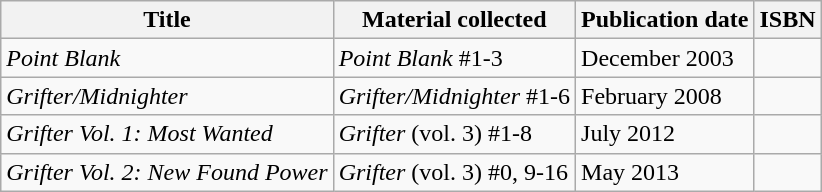<table class="wikitable">
<tr>
<th>Title</th>
<th>Material collected</th>
<th>Publication date</th>
<th>ISBN</th>
</tr>
<tr>
<td><em>Point Blank</em></td>
<td><em>Point Blank</em> #1-3</td>
<td>December 2003</td>
<td></td>
</tr>
<tr>
<td><em>Grifter/Midnighter</em></td>
<td><em>Grifter/Midnighter</em> #1-6</td>
<td>February 2008</td>
<td></td>
</tr>
<tr>
<td><em>Grifter Vol. 1: Most Wanted</em></td>
<td><em>Grifter</em> (vol. 3) #1-8</td>
<td>July 2012</td>
<td></td>
</tr>
<tr>
<td><em>Grifter Vol. 2: New Found Power</em></td>
<td><em>Grifter</em> (vol. 3) #0, 9-16</td>
<td>May 2013</td>
<td></td>
</tr>
</table>
